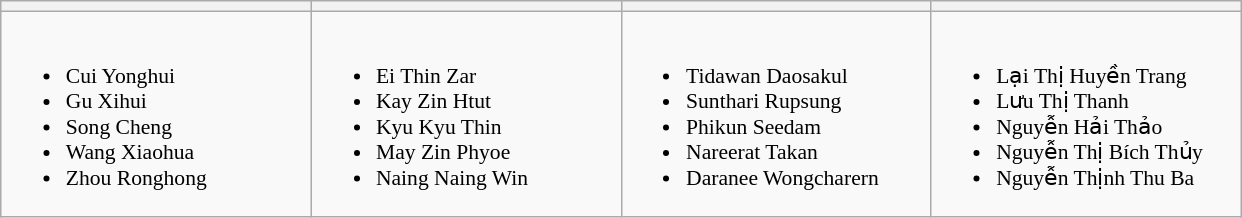<table class="wikitable" style="font-size:90%">
<tr>
<th width=200></th>
<th width=200></th>
<th width=200></th>
<th width=200></th>
</tr>
<tr>
<td valign=top><br><ul><li>Cui Yonghui</li><li>Gu Xihui</li><li>Song Cheng</li><li>Wang Xiaohua</li><li>Zhou Ronghong</li></ul></td>
<td valign=top><br><ul><li>Ei Thin Zar</li><li>Kay Zin Htut</li><li>Kyu Kyu Thin</li><li>May Zin Phyoe</li><li>Naing Naing Win</li></ul></td>
<td valign=top><br><ul><li>Tidawan Daosakul</li><li>Sunthari Rupsung</li><li>Phikun Seedam</li><li>Nareerat Takan</li><li>Daranee Wongcharern</li></ul></td>
<td valign=top><br><ul><li>Lại Thị Huyền Trang</li><li>Lưu Thị Thanh</li><li>Nguyễn Hải Thảo</li><li>Nguyễn Thị Bích Thủy</li><li>Nguyễn Thịnh Thu Ba</li></ul></td>
</tr>
</table>
